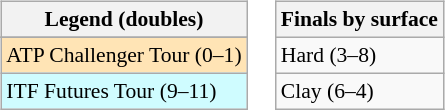<table>
<tr valign=top>
<td><br><table class=wikitable style=font-size:90%>
<tr>
<th>Legend (doubles)</th>
</tr>
<tr bgcolor=e5d1cb>
</tr>
<tr bgcolor=moccasin>
<td>ATP Challenger Tour (0–1)</td>
</tr>
<tr bgcolor=cffcff>
<td>ITF Futures Tour (9–11)</td>
</tr>
</table>
</td>
<td><br><table class=wikitable style=font-size:90%>
<tr>
<th>Finals by surface</th>
</tr>
<tr>
<td>Hard (3–8)</td>
</tr>
<tr>
<td>Clay (6–4)</td>
</tr>
</table>
</td>
</tr>
</table>
